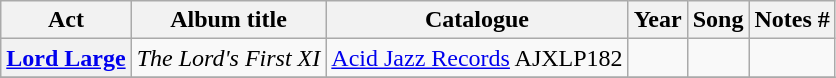<table class="wikitable plainrowheaders sortable">
<tr>
<th scope="col" class="unsortable">Act</th>
<th scope="col">Album title</th>
<th scope="col">Catalogue</th>
<th scope="col">Year</th>
<th scope="col">Song</th>
<th scope="col" class="unsortable">Notes #</th>
</tr>
<tr>
<th scope="row"><a href='#'>Lord Large</a></th>
<td><em>The Lord's First XI</em></td>
<td><a href='#'>Acid Jazz Records</a> AJXLP182</td>
<td></td>
<td></td>
<td></td>
</tr>
<tr>
</tr>
</table>
